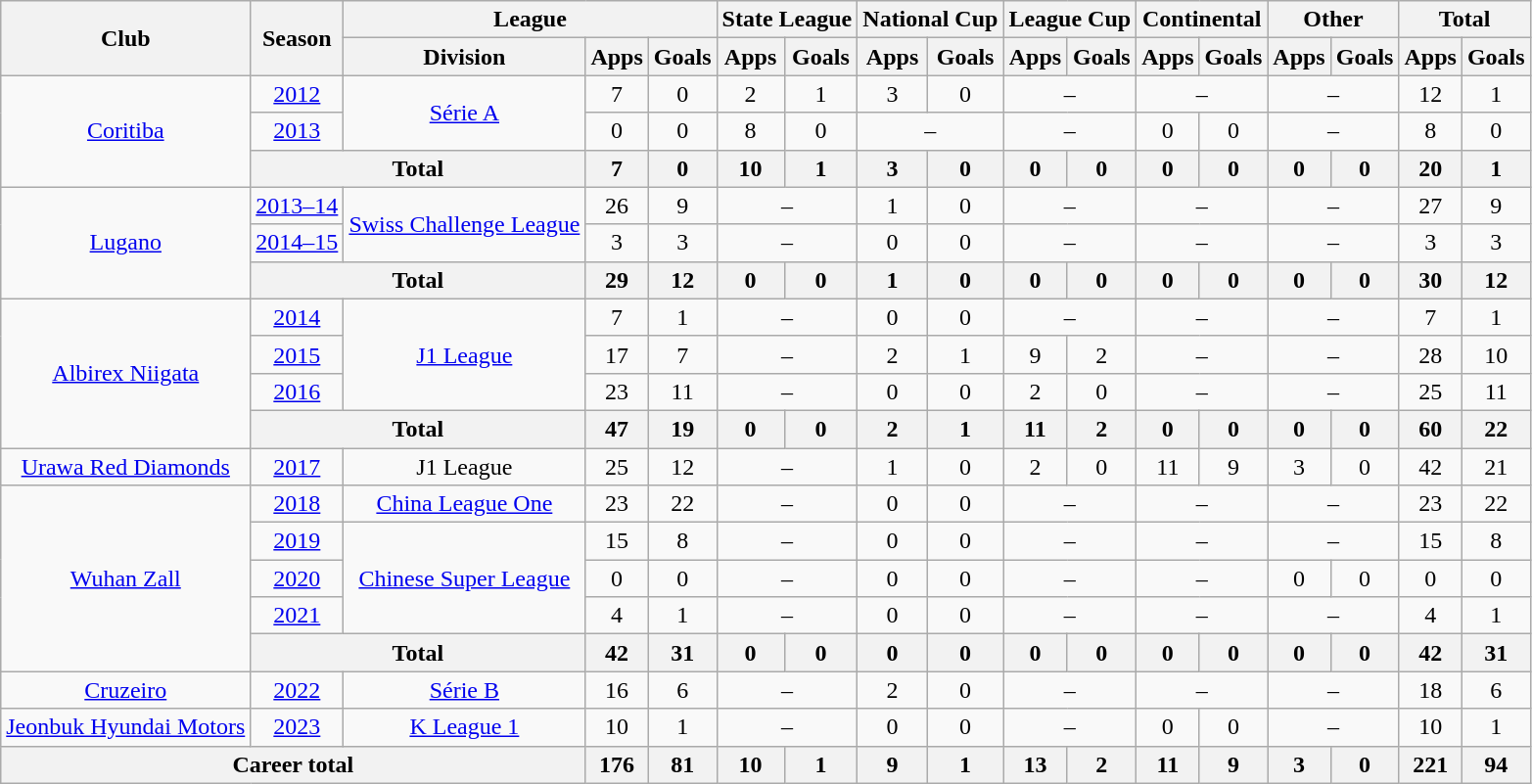<table class="wikitable" style="text-align: center">
<tr>
<th rowspan="2">Club</th>
<th rowspan="2">Season</th>
<th colspan="3">League</th>
<th colspan="2">State League</th>
<th colspan="2">National Cup</th>
<th colspan="2">League Cup</th>
<th colspan="2">Continental</th>
<th colspan="2">Other</th>
<th colspan="2">Total</th>
</tr>
<tr>
<th>Division</th>
<th>Apps</th>
<th>Goals</th>
<th>Apps</th>
<th>Goals</th>
<th>Apps</th>
<th>Goals</th>
<th>Apps</th>
<th>Goals</th>
<th>Apps</th>
<th>Goals</th>
<th>Apps</th>
<th>Goals</th>
<th>Apps</th>
<th>Goals</th>
</tr>
<tr>
<td rowspan=3><a href='#'>Coritiba</a></td>
<td><a href='#'>2012</a></td>
<td rowspan=2><a href='#'>Série A</a></td>
<td>7</td>
<td>0</td>
<td>2</td>
<td>1</td>
<td>3</td>
<td>0</td>
<td colspan="2">–</td>
<td colspan="2">–</td>
<td colspan="2">–</td>
<td>12</td>
<td>1</td>
</tr>
<tr>
<td><a href='#'>2013</a></td>
<td>0</td>
<td>0</td>
<td>8</td>
<td>0</td>
<td colspan="2">–</td>
<td colspan="2">–</td>
<td>0</td>
<td>0</td>
<td colspan="2">–</td>
<td>8</td>
<td>0</td>
</tr>
<tr>
<th colspan="2"><strong>Total</strong></th>
<th>7</th>
<th>0</th>
<th>10</th>
<th>1</th>
<th>3</th>
<th>0</th>
<th>0</th>
<th>0</th>
<th>0</th>
<th>0</th>
<th>0</th>
<th>0</th>
<th>20</th>
<th>1</th>
</tr>
<tr>
<td rowspan=3><a href='#'>Lugano</a></td>
<td><a href='#'>2013–14</a></td>
<td rowspan=2><a href='#'>Swiss Challenge League</a></td>
<td>26</td>
<td>9</td>
<td colspan="2">–</td>
<td>1</td>
<td>0</td>
<td colspan="2">–</td>
<td colspan="2">–</td>
<td colspan="2">–</td>
<td>27</td>
<td>9</td>
</tr>
<tr>
<td><a href='#'>2014–15</a></td>
<td>3</td>
<td>3</td>
<td colspan="2">–</td>
<td>0</td>
<td>0</td>
<td colspan="2">–</td>
<td colspan="2">–</td>
<td colspan="2">–</td>
<td>3</td>
<td>3</td>
</tr>
<tr>
<th colspan="2"><strong>Total</strong></th>
<th>29</th>
<th>12</th>
<th>0</th>
<th>0</th>
<th>1</th>
<th>0</th>
<th>0</th>
<th>0</th>
<th>0</th>
<th>0</th>
<th>0</th>
<th>0</th>
<th>30</th>
<th>12</th>
</tr>
<tr>
<td rowspan=4><a href='#'>Albirex Niigata</a></td>
<td><a href='#'>2014</a></td>
<td rowspan=3><a href='#'>J1 League</a></td>
<td>7</td>
<td>1</td>
<td colspan="2">–</td>
<td>0</td>
<td>0</td>
<td colspan="2">–</td>
<td colspan="2">–</td>
<td colspan="2">–</td>
<td>7</td>
<td>1</td>
</tr>
<tr>
<td><a href='#'>2015</a></td>
<td>17</td>
<td>7</td>
<td colspan="2">–</td>
<td>2</td>
<td>1</td>
<td>9</td>
<td>2</td>
<td colspan="2">–</td>
<td colspan="2">–</td>
<td>28</td>
<td>10</td>
</tr>
<tr>
<td><a href='#'>2016</a></td>
<td>23</td>
<td>11</td>
<td colspan="2">–</td>
<td>0</td>
<td>0</td>
<td>2</td>
<td>0</td>
<td colspan="2">–</td>
<td colspan="2">–</td>
<td>25</td>
<td>11</td>
</tr>
<tr>
<th colspan="2"><strong>Total</strong></th>
<th>47</th>
<th>19</th>
<th>0</th>
<th>0</th>
<th>2</th>
<th>1</th>
<th>11</th>
<th>2</th>
<th>0</th>
<th>0</th>
<th>0</th>
<th>0</th>
<th>60</th>
<th>22</th>
</tr>
<tr>
<td><a href='#'>Urawa Red Diamonds</a></td>
<td><a href='#'>2017</a></td>
<td>J1 League</td>
<td>25</td>
<td>12</td>
<td colspan="2">–</td>
<td>1</td>
<td>0</td>
<td>2</td>
<td>0</td>
<td>11</td>
<td>9</td>
<td>3</td>
<td>0</td>
<td>42</td>
<td>21</td>
</tr>
<tr>
<td rowspan="5"><a href='#'>Wuhan Zall</a></td>
<td><a href='#'>2018</a></td>
<td><a href='#'>China League One</a></td>
<td>23</td>
<td>22</td>
<td colspan="2">–</td>
<td>0</td>
<td>0</td>
<td colspan="2">–</td>
<td colspan="2">–</td>
<td colspan="2">–</td>
<td>23</td>
<td>22</td>
</tr>
<tr>
<td><a href='#'>2019</a></td>
<td rowspan=3><a href='#'>Chinese Super League</a></td>
<td>15</td>
<td>8</td>
<td colspan="2">–</td>
<td>0</td>
<td>0</td>
<td colspan="2">–</td>
<td colspan="2">–</td>
<td colspan="2">–</td>
<td>15</td>
<td>8</td>
</tr>
<tr>
<td><a href='#'>2020</a></td>
<td>0</td>
<td>0</td>
<td colspan="2">–</td>
<td>0</td>
<td>0</td>
<td colspan="2">–</td>
<td colspan="2">–</td>
<td>0</td>
<td>0</td>
<td>0</td>
<td>0</td>
</tr>
<tr>
<td><a href='#'>2021</a></td>
<td>4</td>
<td>1</td>
<td colspan="2">–</td>
<td>0</td>
<td>0</td>
<td colspan="2">–</td>
<td colspan="2">–</td>
<td colspan="2">–</td>
<td>4</td>
<td>1</td>
</tr>
<tr>
<th colspan="2"><strong>Total</strong></th>
<th>42</th>
<th>31</th>
<th>0</th>
<th>0</th>
<th>0</th>
<th>0</th>
<th>0</th>
<th>0</th>
<th>0</th>
<th>0</th>
<th>0</th>
<th>0</th>
<th>42</th>
<th>31</th>
</tr>
<tr>
<td><a href='#'>Cruzeiro</a></td>
<td><a href='#'>2022</a></td>
<td><a href='#'>Série B</a></td>
<td>16</td>
<td>6</td>
<td colspan="2">–</td>
<td>2</td>
<td>0</td>
<td colspan="2">–</td>
<td colspan="2">–</td>
<td colspan="2">–</td>
<td>18</td>
<td>6</td>
</tr>
<tr>
<td><a href='#'>Jeonbuk Hyundai Motors</a></td>
<td><a href='#'>2023</a></td>
<td><a href='#'>K League 1</a></td>
<td>10</td>
<td>1</td>
<td colspan="2">–</td>
<td>0</td>
<td>0</td>
<td colspan="2">–</td>
<td>0</td>
<td>0</td>
<td colspan="2">–</td>
<td>10</td>
<td>1</td>
</tr>
<tr>
<th colspan="3">Career total</th>
<th>176</th>
<th>81</th>
<th>10</th>
<th>1</th>
<th>9</th>
<th>1</th>
<th>13</th>
<th>2</th>
<th>11</th>
<th>9</th>
<th>3</th>
<th>0</th>
<th>221</th>
<th>94</th>
</tr>
</table>
